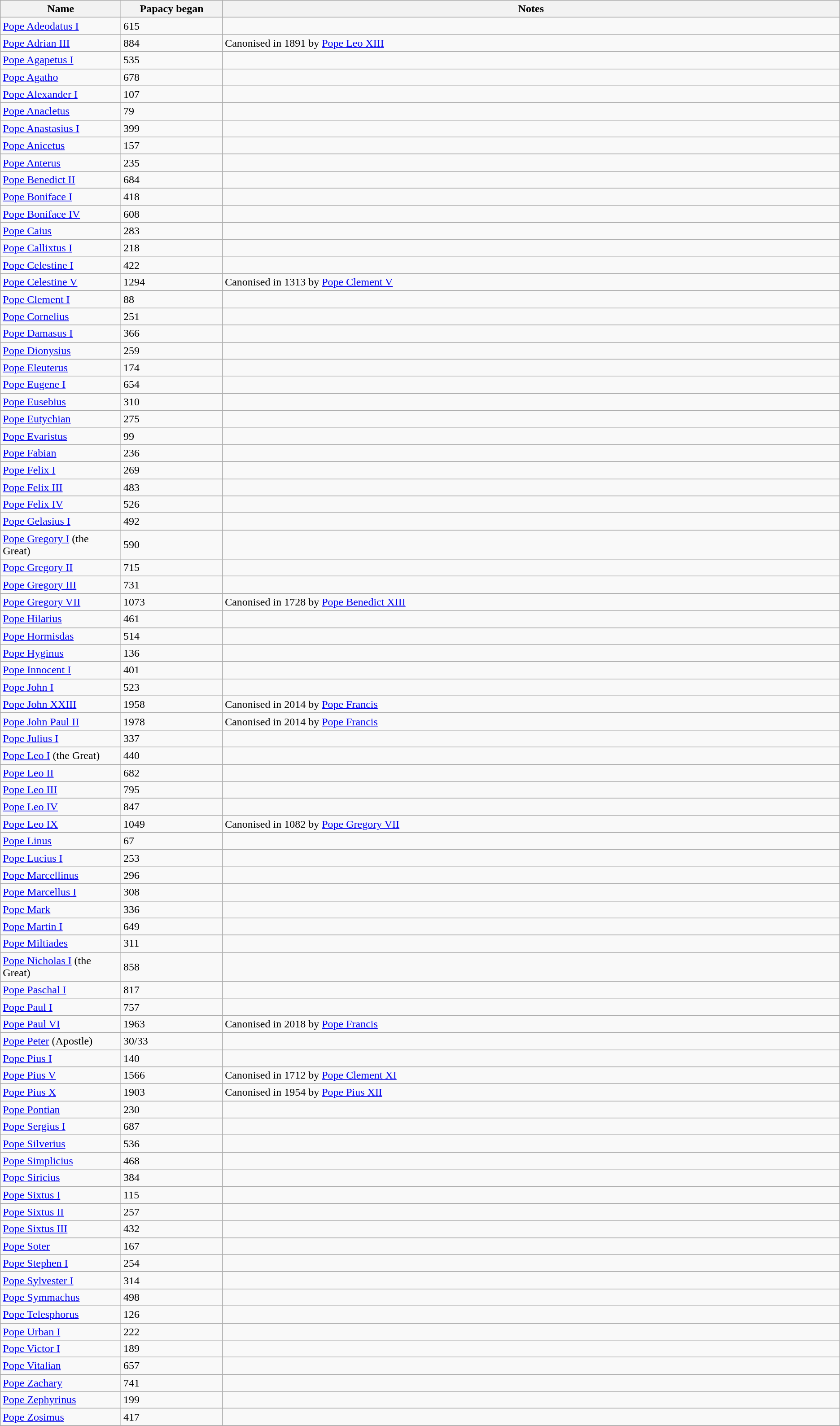<table class="wikitable sortable">
<tr>
<th width="3%">Name</th>
<th width="3%">Papacy began</th>
<th width="21%" class="sortable">Notes</th>
</tr>
<tr>
<td><a href='#'>Pope Adeodatus I</a></td>
<td>615</td>
<td></td>
</tr>
<tr>
<td><a href='#'>Pope Adrian III</a></td>
<td>884</td>
<td>Canonised in 1891 by <a href='#'>Pope Leo XIII</a></td>
</tr>
<tr>
<td><a href='#'>Pope Agapetus I</a></td>
<td>535</td>
<td></td>
</tr>
<tr>
<td><a href='#'>Pope Agatho</a></td>
<td>678</td>
<td></td>
</tr>
<tr>
<td><a href='#'>Pope Alexander I</a></td>
<td>107</td>
<td></td>
</tr>
<tr>
<td><a href='#'>Pope Anacletus</a></td>
<td>79</td>
<td></td>
</tr>
<tr>
<td><a href='#'>Pope Anastasius I</a></td>
<td>399</td>
<td></td>
</tr>
<tr>
<td><a href='#'>Pope Anicetus</a></td>
<td>157</td>
<td></td>
</tr>
<tr>
<td><a href='#'>Pope Anterus</a></td>
<td>235</td>
<td></td>
</tr>
<tr>
<td><a href='#'>Pope Benedict II</a></td>
<td>684</td>
<td></td>
</tr>
<tr>
<td><a href='#'>Pope Boniface I</a></td>
<td>418</td>
<td></td>
</tr>
<tr>
<td><a href='#'>Pope Boniface IV</a></td>
<td>608</td>
<td></td>
</tr>
<tr>
<td><a href='#'>Pope Caius</a></td>
<td>283</td>
<td></td>
</tr>
<tr>
<td><a href='#'>Pope Callixtus I</a></td>
<td>218</td>
<td></td>
</tr>
<tr>
<td><a href='#'>Pope Celestine I</a></td>
<td>422</td>
<td></td>
</tr>
<tr>
<td><a href='#'>Pope Celestine V</a></td>
<td>1294</td>
<td>Canonised in 1313 by <a href='#'>Pope Clement V</a></td>
</tr>
<tr>
<td><a href='#'>Pope Clement I</a></td>
<td>88</td>
<td></td>
</tr>
<tr>
<td><a href='#'>Pope Cornelius</a></td>
<td>251</td>
<td></td>
</tr>
<tr>
<td><a href='#'>Pope Damasus I</a></td>
<td>366</td>
<td></td>
</tr>
<tr>
<td><a href='#'>Pope Dionysius</a></td>
<td>259</td>
<td></td>
</tr>
<tr>
<td><a href='#'>Pope Eleuterus</a></td>
<td>174</td>
<td></td>
</tr>
<tr>
<td><a href='#'>Pope Eugene I</a></td>
<td>654</td>
<td></td>
</tr>
<tr>
<td><a href='#'>Pope Eusebius</a></td>
<td>310</td>
<td></td>
</tr>
<tr>
<td><a href='#'>Pope Eutychian</a></td>
<td>275</td>
<td></td>
</tr>
<tr>
<td><a href='#'>Pope Evaristus</a></td>
<td>99</td>
<td></td>
</tr>
<tr>
<td><a href='#'>Pope Fabian</a></td>
<td>236</td>
<td></td>
</tr>
<tr>
<td><a href='#'>Pope Felix I</a></td>
<td>269</td>
<td></td>
</tr>
<tr>
<td><a href='#'>Pope Felix III</a></td>
<td>483</td>
<td></td>
</tr>
<tr>
<td><a href='#'>Pope Felix IV</a></td>
<td>526</td>
<td></td>
</tr>
<tr>
<td><a href='#'>Pope Gelasius I</a></td>
<td>492</td>
<td></td>
</tr>
<tr>
<td><a href='#'>Pope Gregory I</a> (the Great)</td>
<td>590</td>
<td></td>
</tr>
<tr>
<td><a href='#'>Pope Gregory II</a></td>
<td>715</td>
<td></td>
</tr>
<tr>
<td><a href='#'>Pope Gregory III</a></td>
<td>731</td>
<td></td>
</tr>
<tr>
<td><a href='#'>Pope Gregory VII</a></td>
<td>1073</td>
<td>Canonised in 1728 by <a href='#'>Pope Benedict XIII</a></td>
</tr>
<tr>
<td><a href='#'>Pope Hilarius</a></td>
<td>461</td>
<td></td>
</tr>
<tr>
<td><a href='#'>Pope Hormisdas</a></td>
<td>514</td>
<td></td>
</tr>
<tr>
<td><a href='#'>Pope Hyginus</a></td>
<td>136</td>
<td></td>
</tr>
<tr>
<td><a href='#'>Pope Innocent I</a></td>
<td>401</td>
<td></td>
</tr>
<tr>
<td><a href='#'>Pope John I</a></td>
<td>523</td>
<td></td>
</tr>
<tr>
<td><a href='#'>Pope John XXIII</a></td>
<td>1958</td>
<td>Canonised in 2014 by <a href='#'>Pope Francis</a></td>
</tr>
<tr>
<td><a href='#'>Pope John Paul II</a></td>
<td>1978</td>
<td>Canonised in 2014 by <a href='#'>Pope Francis</a></td>
</tr>
<tr>
<td><a href='#'>Pope Julius I</a></td>
<td>337</td>
<td></td>
</tr>
<tr>
<td><a href='#'>Pope Leo I</a> (the Great)</td>
<td>440</td>
<td></td>
</tr>
<tr>
<td><a href='#'>Pope Leo II</a></td>
<td>682</td>
<td></td>
</tr>
<tr>
<td><a href='#'>Pope Leo III</a></td>
<td>795</td>
<td></td>
</tr>
<tr>
<td><a href='#'>Pope Leo IV</a></td>
<td>847</td>
<td></td>
</tr>
<tr>
<td><a href='#'>Pope Leo IX</a></td>
<td>1049</td>
<td>Canonised in 1082 by <a href='#'>Pope Gregory VII</a></td>
</tr>
<tr>
<td><a href='#'>Pope Linus</a></td>
<td>67</td>
<td></td>
</tr>
<tr>
<td><a href='#'>Pope Lucius I</a></td>
<td>253</td>
<td></td>
</tr>
<tr>
<td><a href='#'>Pope Marcellinus</a></td>
<td>296</td>
<td></td>
</tr>
<tr>
<td><a href='#'>Pope Marcellus I</a></td>
<td>308</td>
<td></td>
</tr>
<tr>
<td><a href='#'>Pope Mark</a></td>
<td>336</td>
<td></td>
</tr>
<tr>
<td><a href='#'>Pope Martin I</a></td>
<td>649</td>
<td></td>
</tr>
<tr>
<td><a href='#'>Pope Miltiades</a></td>
<td>311</td>
<td></td>
</tr>
<tr>
<td><a href='#'>Pope Nicholas I</a> (the Great)</td>
<td>858</td>
<td></td>
</tr>
<tr>
<td><a href='#'>Pope Paschal I</a></td>
<td>817</td>
<td></td>
</tr>
<tr>
<td><a href='#'>Pope Paul I</a></td>
<td>757</td>
<td></td>
</tr>
<tr>
<td><a href='#'>Pope Paul VI</a></td>
<td>1963</td>
<td>Canonised in 2018 by <a href='#'>Pope Francis</a></td>
</tr>
<tr>
<td><a href='#'>Pope Peter</a> (Apostle)</td>
<td>30/33</td>
<td></td>
</tr>
<tr>
<td><a href='#'>Pope Pius I</a></td>
<td>140</td>
<td></td>
</tr>
<tr>
<td><a href='#'>Pope Pius V</a></td>
<td>1566</td>
<td>Canonised in 1712 by <a href='#'>Pope Clement XI</a></td>
</tr>
<tr>
<td><a href='#'>Pope Pius X</a></td>
<td>1903</td>
<td>Canonised in 1954 by <a href='#'>Pope Pius XII</a></td>
</tr>
<tr>
<td><a href='#'>Pope Pontian</a></td>
<td>230</td>
<td></td>
</tr>
<tr>
<td><a href='#'>Pope Sergius I</a></td>
<td>687</td>
<td></td>
</tr>
<tr>
<td><a href='#'>Pope Silverius</a></td>
<td>536</td>
<td></td>
</tr>
<tr>
<td><a href='#'>Pope Simplicius</a></td>
<td>468</td>
<td></td>
</tr>
<tr>
<td><a href='#'>Pope Siricius</a></td>
<td>384</td>
<td></td>
</tr>
<tr>
<td><a href='#'>Pope Sixtus I</a></td>
<td>115</td>
<td></td>
</tr>
<tr>
<td><a href='#'>Pope Sixtus II</a></td>
<td>257</td>
<td></td>
</tr>
<tr>
<td><a href='#'>Pope Sixtus III</a></td>
<td>432</td>
<td></td>
</tr>
<tr>
<td><a href='#'>Pope Soter</a></td>
<td>167</td>
<td></td>
</tr>
<tr>
<td><a href='#'>Pope Stephen I</a></td>
<td>254</td>
<td></td>
</tr>
<tr>
<td><a href='#'>Pope Sylvester I</a></td>
<td>314</td>
<td></td>
</tr>
<tr>
<td><a href='#'>Pope Symmachus</a></td>
<td>498</td>
<td></td>
</tr>
<tr>
<td><a href='#'>Pope Telesphorus</a></td>
<td>126</td>
<td></td>
</tr>
<tr>
<td><a href='#'>Pope Urban I</a></td>
<td>222</td>
<td></td>
</tr>
<tr>
<td><a href='#'>Pope Victor I</a></td>
<td>189</td>
<td></td>
</tr>
<tr>
<td><a href='#'>Pope Vitalian</a></td>
<td>657</td>
<td></td>
</tr>
<tr>
<td><a href='#'>Pope Zachary</a></td>
<td>741</td>
<td></td>
</tr>
<tr>
<td><a href='#'>Pope Zephyrinus</a></td>
<td>199</td>
<td></td>
</tr>
<tr>
<td><a href='#'>Pope Zosimus</a></td>
<td>417</td>
<td></td>
</tr>
<tr>
</tr>
</table>
